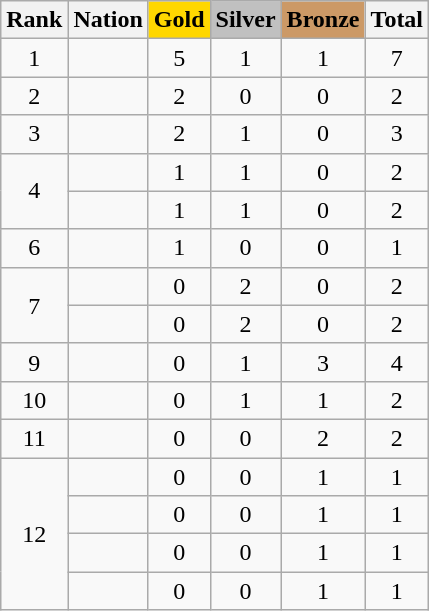<table class="wikitable sortable" style="text-align:center">
<tr>
<th>Rank</th>
<th>Nation</th>
<th style="background-color:gold">Gold</th>
<th style="background-color:silver">Silver</th>
<th style="background-color:#cc9966">Bronze</th>
<th>Total</th>
</tr>
<tr>
<td>1</td>
<td align=left></td>
<td>5</td>
<td>1</td>
<td>1</td>
<td>7</td>
</tr>
<tr>
<td>2</td>
<td align=left></td>
<td>2</td>
<td>0</td>
<td>0</td>
<td>2</td>
</tr>
<tr>
<td>3</td>
<td align="left"></td>
<td>2</td>
<td>1</td>
<td>0</td>
<td>3</td>
</tr>
<tr>
<td rowspan="2">4</td>
<td align="left"></td>
<td>1</td>
<td>1</td>
<td>0</td>
<td>2</td>
</tr>
<tr>
<td align=left></td>
<td>1</td>
<td>1</td>
<td>0</td>
<td>2</td>
</tr>
<tr>
<td>6</td>
<td align=left></td>
<td>1</td>
<td>0</td>
<td>0</td>
<td>1</td>
</tr>
<tr>
<td rowspan=2>7</td>
<td align=left></td>
<td>0</td>
<td>2</td>
<td>0</td>
<td>2</td>
</tr>
<tr>
<td align=left></td>
<td>0</td>
<td>2</td>
<td>0</td>
<td>2</td>
</tr>
<tr>
<td>9</td>
<td align=left></td>
<td>0</td>
<td>1</td>
<td>3</td>
<td>4</td>
</tr>
<tr>
<td>10</td>
<td align=left></td>
<td>0</td>
<td>1</td>
<td>1</td>
<td>2</td>
</tr>
<tr>
<td>11</td>
<td align=left></td>
<td>0</td>
<td>0</td>
<td>2</td>
<td>2</td>
</tr>
<tr>
<td rowspan="4">12</td>
<td align="left"></td>
<td>0</td>
<td>0</td>
<td>1</td>
<td>1</td>
</tr>
<tr>
<td align="left"></td>
<td>0</td>
<td>0</td>
<td>1</td>
<td>1</td>
</tr>
<tr>
<td align=left></td>
<td>0</td>
<td>0</td>
<td>1</td>
<td>1</td>
</tr>
<tr>
<td align=left></td>
<td>0</td>
<td>0</td>
<td>1</td>
<td>1</td>
</tr>
</table>
